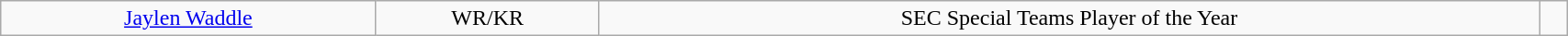<table class="wikitable" style="width: 90%;text-align: center;">
<tr align="center">
<td><a href='#'>Jaylen Waddle</a></td>
<td>WR/KR</td>
<td>SEC Special Teams Player of the Year</td>
<td></td>
</tr>
</table>
